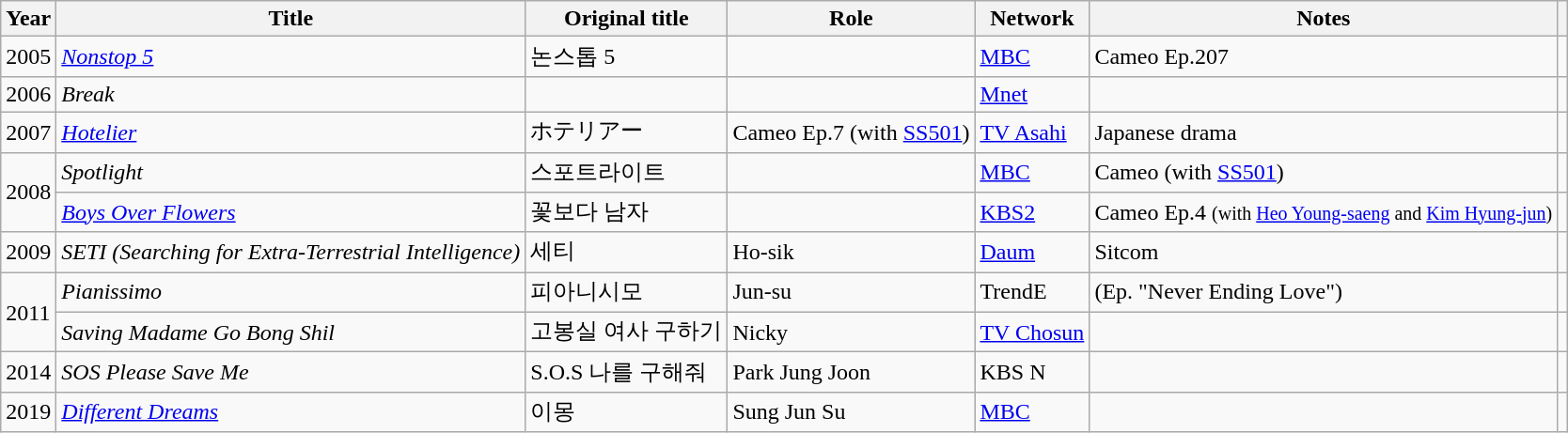<table class="wikitable">
<tr>
<th>Year</th>
<th>Title</th>
<th>Original title</th>
<th>Role</th>
<th>Network</th>
<th>Notes</th>
<th scope="col" class="unsortable"></th>
</tr>
<tr>
<td>2005</td>
<td><em><a href='#'>Nonstop 5</a></em></td>
<td>논스톱 5</td>
<td></td>
<td><a href='#'>MBC</a></td>
<td>Cameo Ep.207</td>
<td></td>
</tr>
<tr>
<td>2006</td>
<td><em>Break</em></td>
<td></td>
<td></td>
<td><a href='#'>Mnet</a></td>
<td></td>
<td></td>
</tr>
<tr>
<td>2007</td>
<td><em><a href='#'>Hotelier</a></em></td>
<td>ホテリアー</td>
<td>Cameo Ep.7 (with <a href='#'>SS501</a>)</td>
<td><a href='#'>TV Asahi</a></td>
<td>Japanese drama</td>
<td></td>
</tr>
<tr>
<td rowspan="2">2008</td>
<td><em>Spotlight</em></td>
<td>스포트라이트</td>
<td></td>
<td><a href='#'>MBC</a></td>
<td>Cameo (with <a href='#'>SS501</a>)</td>
<td></td>
</tr>
<tr>
<td><em><a href='#'>Boys Over Flowers</a></em></td>
<td>꽃보다 남자</td>
<td></td>
<td><a href='#'>KBS2</a></td>
<td>Cameo Ep.4 <small>(with <a href='#'>Heo Young-saeng</a> and <a href='#'>Kim Hyung-jun</a>)</small></td>
<td></td>
</tr>
<tr>
<td>2009</td>
<td><em>SETI (Searching for Extra-Terrestrial Intelligence)</em></td>
<td>세티</td>
<td>Ho-sik</td>
<td><a href='#'>Daum</a></td>
<td>Sitcom</td>
<td></td>
</tr>
<tr>
<td rowspan="2">2011</td>
<td><em>Pianissimo</em></td>
<td>피아니시모</td>
<td>Jun-su</td>
<td>TrendE</td>
<td>(Ep. "Never Ending Love")</td>
<td></td>
</tr>
<tr>
<td><em>Saving Madame Go Bong Shil</em></td>
<td>고봉실 여사 구하기</td>
<td>Nicky</td>
<td><a href='#'>TV Chosun</a></td>
<td></td>
<td></td>
</tr>
<tr>
<td>2014</td>
<td><em>SOS Please Save Me</em></td>
<td>S.O.S 나를 구해줘</td>
<td>Park Jung Joon</td>
<td>KBS N</td>
<td></td>
<td></td>
</tr>
<tr>
<td>2019</td>
<td><em><a href='#'>Different Dreams</a></em></td>
<td>이몽</td>
<td>Sung Jun Su</td>
<td><a href='#'>MBC</a></td>
<td></td>
<td></td>
</tr>
</table>
